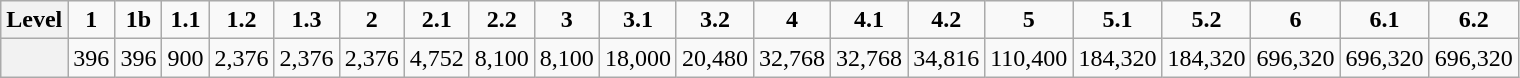<table class="wikitable" style="text-align:center;width:800px;">
<tr>
<th>Level</th>
<td><strong>1</strong></td>
<td><strong>1b</strong></td>
<td><strong>1.1</strong></td>
<td><strong>1.2</strong></td>
<td><strong>1.3</strong></td>
<td><strong>2</strong></td>
<td><strong>2.1</strong></td>
<td><strong>2.2</strong></td>
<td><strong>3</strong></td>
<td><strong>3.1</strong></td>
<td><strong>3.2</strong></td>
<td><strong>4</strong></td>
<td><strong>4.1</strong></td>
<td><strong>4.2</strong></td>
<td><strong>5</strong></td>
<td><strong>5.1</strong></td>
<td><strong>5.2</strong></td>
<td><strong>6</strong></td>
<td><strong>6.1</strong></td>
<td><strong>6.2</strong></td>
</tr>
<tr>
<th></th>
<td>396</td>
<td>396</td>
<td>900</td>
<td>2,376</td>
<td>2,376</td>
<td>2,376</td>
<td>4,752</td>
<td>8,100</td>
<td>8,100</td>
<td>18,000</td>
<td>20,480</td>
<td>32,768</td>
<td>32,768</td>
<td>34,816</td>
<td>110,400</td>
<td>184,320</td>
<td>184,320</td>
<td>696,320</td>
<td>696,320</td>
<td>696,320</td>
</tr>
</table>
